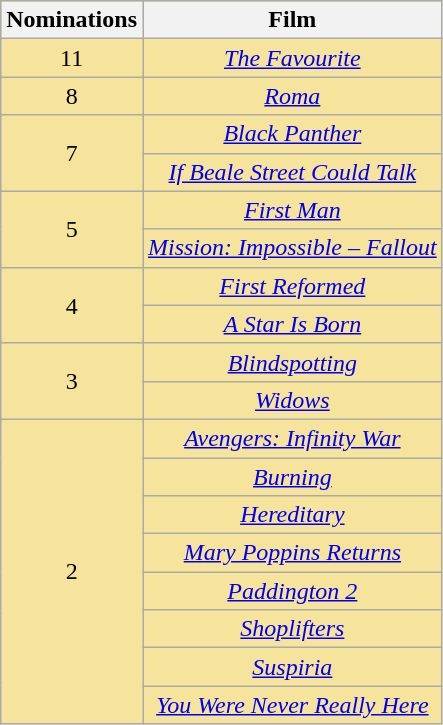<table class="wikitable plainrowheaders" rowspan=2 style="text-align: center; background: #f6e39c">
<tr>
<th scope="col" width="55">Nominations</th>
<th scope="col" align="center">Film</th>
</tr>
<tr>
<td>11</td>
<td><em><a href='#'>The Favourite</a></em></td>
</tr>
<tr>
<td>8</td>
<td><em><a href='#'>Roma</a></em></td>
</tr>
<tr>
<td rowspan="2">7</td>
<td><em><a href='#'>Black Panther</a></em></td>
</tr>
<tr>
<td><em><a href='#'>If Beale Street Could Talk</a></em></td>
</tr>
<tr>
<td rowspan="2">5</td>
<td><em><a href='#'>First Man</a></em></td>
</tr>
<tr>
<td><em><a href='#'>Mission: Impossible – Fallout</a></em></td>
</tr>
<tr>
<td rowspan="2">4</td>
<td><em><a href='#'>First Reformed</a></em></td>
</tr>
<tr>
<td><em><a href='#'>A Star Is Born</a></em></td>
</tr>
<tr>
<td rowspan="2">3</td>
<td><em><a href='#'>Blindspotting</a></em></td>
</tr>
<tr>
<td><em><a href='#'>Widows</a></em></td>
</tr>
<tr>
<td rowspan="8">2</td>
<td><em><a href='#'>Avengers: Infinity War</a></em></td>
</tr>
<tr>
<td><em><a href='#'>Burning</a></em></td>
</tr>
<tr>
<td><em><a href='#'>Hereditary</a></em></td>
</tr>
<tr>
<td><em><a href='#'>Mary Poppins Returns</a></em></td>
</tr>
<tr>
<td><em><a href='#'>Paddington 2</a></em></td>
</tr>
<tr>
<td><em><a href='#'>Shoplifters</a></em></td>
</tr>
<tr>
<td><em><a href='#'>Suspiria</a></em></td>
</tr>
<tr>
<td><em><a href='#'>You Were Never Really Here</a></em></td>
</tr>
</table>
